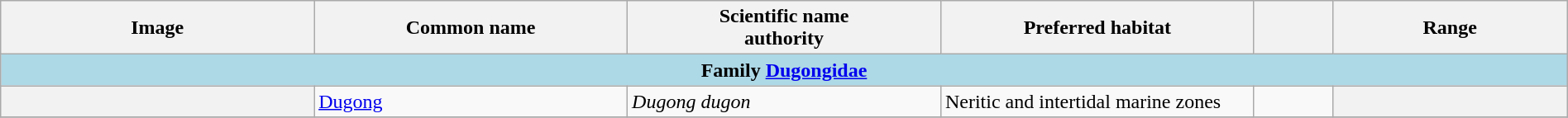<table width=100% class="wikitable unsortable plainrowheaders">
<tr>
<th width="20%" style="text-align: center;">Image</th>
<th width="20%">Common name</th>
<th width="20%">Scientific name<br>authority</th>
<th width="20%">Preferred habitat</th>
<th width="5%"></th>
<th width="15%">Range</th>
</tr>
<tr>
<td style="text-align:center;background:lightblue;" colspan=6><strong>Family <a href='#'>Dugongidae</a></strong></td>
</tr>
<tr>
<th style="text-align: center;"></th>
<td><a href='#'>Dugong</a></td>
<td><em>Dugong dugon</em><br></td>
<td>Neritic and intertidal marine zones</td>
<td><br></td>
<th style="text-align: center;"></th>
</tr>
<tr>
</tr>
</table>
